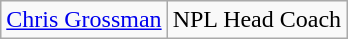<table class="wikitable sortable">
<tr>
<td><a href='#'>Chris Grossman</a></td>
<td>NPL Head Coach</td>
</tr>
</table>
